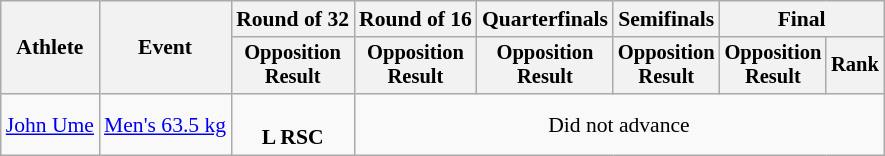<table class="wikitable" style="font-size:90%">
<tr>
<th rowspan="2">Athlete</th>
<th rowspan="2">Event</th>
<th>Round of 32</th>
<th>Round of 16</th>
<th>Quarterfinals</th>
<th>Semifinals</th>
<th colspan=2>Final</th>
</tr>
<tr style="font-size:95%">
<th>Opposition<br>Result</th>
<th>Opposition<br>Result</th>
<th>Opposition<br>Result</th>
<th>Opposition<br>Result</th>
<th>Opposition<br>Result</th>
<th>Rank</th>
</tr>
<tr align=center>
<td align=left><a href='#'>John Ume</a></td>
<td align=left><a href='#'>Men's 63.5 kg</a></td>
<td> <br><strong>L RSC</strong></td>
<td colspan="5">Did not advance</td>
</tr>
</table>
